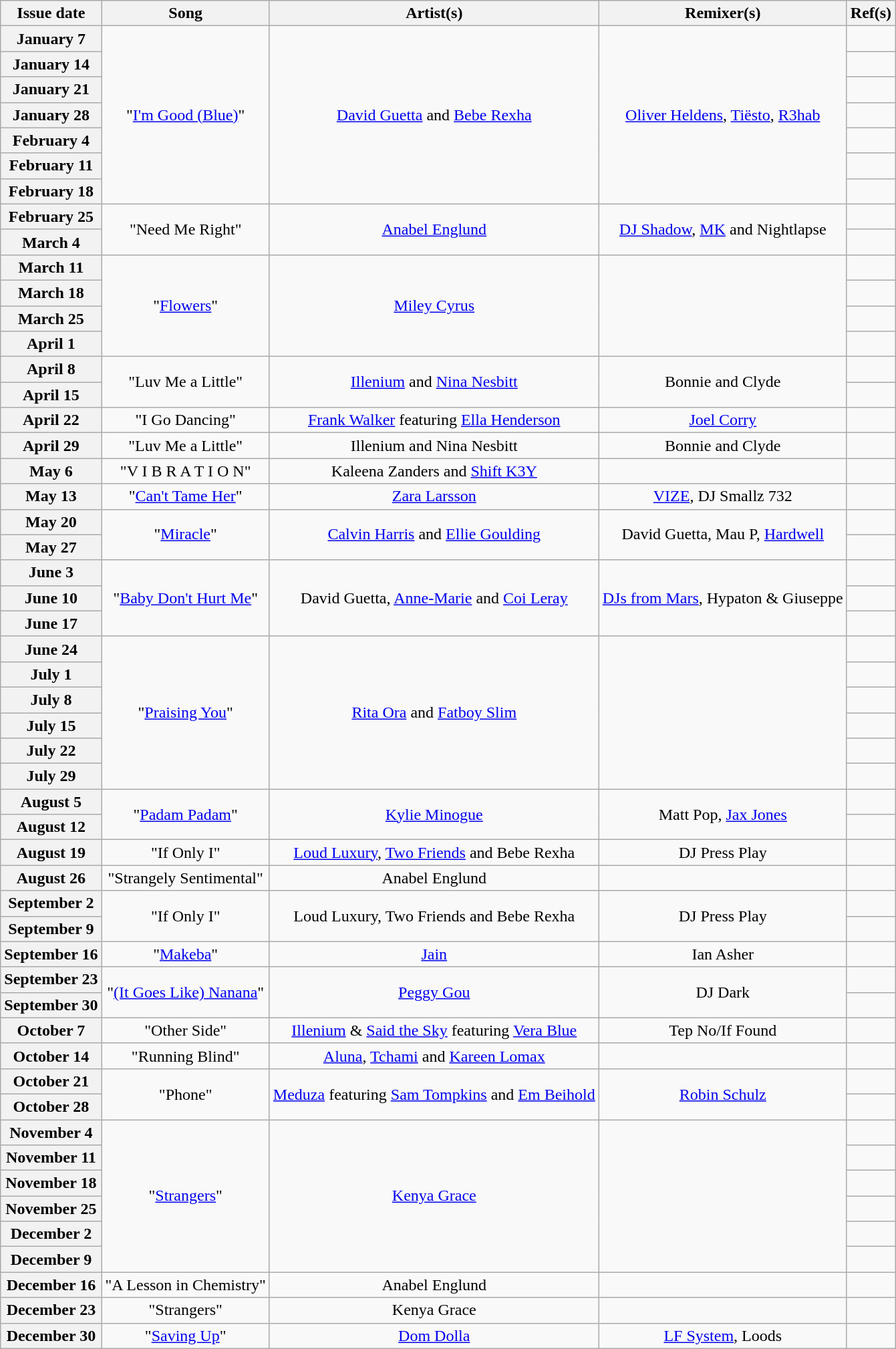<table class="wikitable plainrowheaders" style="text-align: center;">
<tr>
<th>Issue date</th>
<th>Song</th>
<th>Artist(s)</th>
<th>Remixer(s)</th>
<th>Ref(s)</th>
</tr>
<tr>
<th scope="row">January 7</th>
<td rowspan=7>"<a href='#'>I'm Good (Blue)</a>"</td>
<td rowspan=7><a href='#'>David Guetta</a> and <a href='#'>Bebe Rexha</a></td>
<td rowspan=7><a href='#'>Oliver Heldens</a>, <a href='#'>Tiësto</a>, <a href='#'>R3hab</a></td>
<td></td>
</tr>
<tr>
<th scope="row">January 14</th>
<td></td>
</tr>
<tr>
<th scope="row">January 21</th>
<td></td>
</tr>
<tr>
<th scope="row">January 28</th>
<td></td>
</tr>
<tr>
<th scope="row">February 4</th>
<td></td>
</tr>
<tr>
<th scope="row">February 11</th>
<td></td>
</tr>
<tr>
<th scope="row">February 18</th>
<td></td>
</tr>
<tr>
<th scope="row">February 25</th>
<td rowspan=2>"Need Me Right"</td>
<td rowspan=2><a href='#'>Anabel Englund</a></td>
<td rowspan=2><a href='#'>DJ Shadow</a>, <a href='#'>MK</a> and Nightlapse</td>
<td></td>
</tr>
<tr>
<th scope="row">March 4</th>
<td></td>
</tr>
<tr>
<th scope="row">March 11</th>
<td rowspan=4>"<a href='#'>Flowers</a>"</td>
<td rowspan=4><a href='#'>Miley Cyrus</a></td>
<td rowspan=4></td>
<td></td>
</tr>
<tr>
<th scope="row">March 18</th>
<td></td>
</tr>
<tr>
<th scope="row">March 25</th>
<td></td>
</tr>
<tr>
<th scope="row">April 1</th>
<td></td>
</tr>
<tr>
<th scope="row">April 8</th>
<td rowspan=2>"Luv Me a Little"</td>
<td rowspan=2><a href='#'>Illenium</a> and <a href='#'>Nina Nesbitt</a></td>
<td rowspan=2>Bonnie and Clyde</td>
<td></td>
</tr>
<tr>
<th scope="row">April 15</th>
<td></td>
</tr>
<tr>
<th scope="row">April 22</th>
<td>"I Go Dancing"</td>
<td><a href='#'>Frank Walker</a> featuring <a href='#'>Ella Henderson</a></td>
<td><a href='#'>Joel Corry</a></td>
<td></td>
</tr>
<tr>
<th scope="row">April 29</th>
<td>"Luv Me a Little"</td>
<td>Illenium and Nina Nesbitt</td>
<td>Bonnie and Clyde</td>
<td></td>
</tr>
<tr>
<th scope="row">May 6</th>
<td>"V I B R A T I O N"</td>
<td>Kaleena Zanders and <a href='#'>Shift K3Y</a></td>
<td></td>
<td></td>
</tr>
<tr>
<th scope="row">May 13</th>
<td>"<a href='#'>Can't Tame Her</a>"</td>
<td><a href='#'>Zara Larsson</a></td>
<td><a href='#'>VIZE</a>, DJ Smallz 732</td>
<td></td>
</tr>
<tr>
<th scope="row">May 20</th>
<td rowspan=2>"<a href='#'>Miracle</a>"</td>
<td rowspan=2><a href='#'>Calvin Harris</a> and <a href='#'>Ellie Goulding</a></td>
<td rowspan=2>David Guetta, Mau P, <a href='#'>Hardwell</a></td>
<td></td>
</tr>
<tr>
<th scope="row">May 27</th>
<td></td>
</tr>
<tr>
<th scope="row">June 3</th>
<td rowspan=3>"<a href='#'>Baby Don't Hurt Me</a>"</td>
<td rowspan=3>David Guetta, <a href='#'>Anne-Marie</a> and <a href='#'>Coi Leray</a></td>
<td rowspan=3><a href='#'>DJs from Mars</a>, Hypaton & Giuseppe</td>
<td></td>
</tr>
<tr>
<th scope="row">June 10</th>
<td></td>
</tr>
<tr>
<th scope="row">June 17</th>
<td></td>
</tr>
<tr>
<th scope="row">June 24</th>
<td rowspan=6>"<a href='#'>Praising You</a>"</td>
<td rowspan=6><a href='#'>Rita Ora</a> and <a href='#'>Fatboy Slim</a></td>
<td rowspan=6></td>
<td></td>
</tr>
<tr>
<th scope="row">July 1</th>
<td></td>
</tr>
<tr>
<th scope="row">July 8</th>
<td></td>
</tr>
<tr>
<th scope="row">July 15</th>
<td></td>
</tr>
<tr>
<th scope="row">July 22</th>
<td></td>
</tr>
<tr>
<th scope="row">July 29</th>
<td></td>
</tr>
<tr>
<th scope="row">August 5</th>
<td rowspan=2>"<a href='#'>Padam Padam</a>"</td>
<td rowspan=2><a href='#'>Kylie Minogue</a></td>
<td rowspan=2>Matt Pop, <a href='#'>Jax Jones</a></td>
<td></td>
</tr>
<tr>
<th scope="row">August 12</th>
<td></td>
</tr>
<tr>
<th scope="row">August 19</th>
<td>"If Only I"</td>
<td><a href='#'>Loud Luxury</a>, <a href='#'>Two Friends</a> and Bebe Rexha</td>
<td>DJ Press Play</td>
<td></td>
</tr>
<tr>
<th scope="row">August 26</th>
<td>"Strangely Sentimental"</td>
<td>Anabel Englund</td>
<td></td>
<td></td>
</tr>
<tr>
<th scope="row">September 2</th>
<td rowspan=2>"If Only I"</td>
<td rowspan=2>Loud Luxury, Two Friends and Bebe Rexha</td>
<td rowspan=2>DJ Press Play</td>
<td></td>
</tr>
<tr>
<th scope="row">September 9</th>
<td></td>
</tr>
<tr>
<th scope="row">September 16</th>
<td>"<a href='#'>Makeba</a>"</td>
<td><a href='#'>Jain</a></td>
<td>Ian Asher</td>
<td></td>
</tr>
<tr>
<th scope="row">September 23</th>
<td rowspan=2>"<a href='#'>(It Goes Like) Nanana</a>"</td>
<td rowspan=2><a href='#'>Peggy Gou</a></td>
<td rowspan=2>DJ Dark</td>
<td></td>
</tr>
<tr>
<th scope="row">September 30</th>
<td></td>
</tr>
<tr>
<th scope="row">October 7</th>
<td>"Other Side"</td>
<td><a href='#'>Illenium</a> & <a href='#'>Said the Sky</a> featuring <a href='#'>Vera Blue</a></td>
<td>Tep No/If Found</td>
<td></td>
</tr>
<tr>
<th scope="row">October 14</th>
<td>"Running Blind"</td>
<td><a href='#'>Aluna</a>, <a href='#'>Tchami</a> and <a href='#'>Kareen Lomax</a></td>
<td></td>
<td></td>
</tr>
<tr>
<th scope="row">October 21</th>
<td rowspan=2>"Phone"</td>
<td rowspan=2><a href='#'>Meduza</a> featuring <a href='#'>Sam Tompkins</a> and <a href='#'>Em Beihold</a></td>
<td rowspan=2><a href='#'>Robin Schulz</a></td>
<td></td>
</tr>
<tr>
<th scope="row">October 28</th>
<td></td>
</tr>
<tr>
<th scope="row">November 4</th>
<td rowspan=6>"<a href='#'>Strangers</a>"</td>
<td rowspan=6><a href='#'>Kenya Grace</a></td>
<td rowspan=6></td>
<td></td>
</tr>
<tr>
<th scope="row">November 11</th>
<td></td>
</tr>
<tr>
<th scope="row">November 18</th>
<td></td>
</tr>
<tr>
<th scope="row">November 25</th>
<td></td>
</tr>
<tr>
<th scope="row">December 2</th>
<td></td>
</tr>
<tr>
<th scope="row">December 9</th>
<td></td>
</tr>
<tr>
<th scope="row">December 16</th>
<td>"A Lesson in Chemistry"</td>
<td>Anabel Englund</td>
<td></td>
<td></td>
</tr>
<tr>
<th scope="row">December 23</th>
<td>"Strangers"</td>
<td>Kenya Grace</td>
<td></td>
<td></td>
</tr>
<tr>
<th scope="row">December 30</th>
<td>"<a href='#'>Saving Up</a>"</td>
<td><a href='#'>Dom Dolla</a></td>
<td><a href='#'>LF System</a>, Loods</td>
<td></td>
</tr>
</table>
